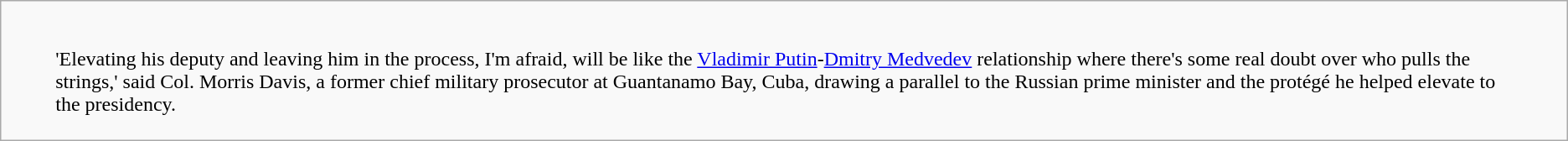<table class="wikitable" border="1">
<tr>
<td><br><blockquote>'Elevating his deputy and leaving him in the process, I'm afraid, will be like the <a href='#'>Vladimir Putin</a>-<a href='#'>Dmitry Medvedev</a> relationship where there's some real doubt over who pulls the strings,' said Col. Morris Davis, a former chief military prosecutor at Guantanamo Bay, Cuba, drawing a parallel to the Russian prime minister and the protégé he helped elevate to the presidency.</blockquote></td>
</tr>
</table>
